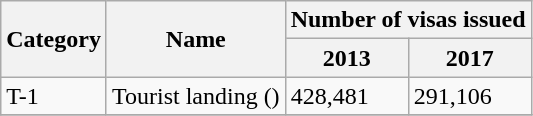<table class="wikitable">
<tr>
<th rowspan="2">Category</th>
<th rowspan="2">Name</th>
<th colspan="2">Number of visas issued</th>
</tr>
<tr>
<th>2013</th>
<th>2017</th>
</tr>
<tr>
<td>T-1</td>
<td>Tourist landing ()</td>
<td>428,481</td>
<td>291,106</td>
</tr>
<tr>
</tr>
</table>
